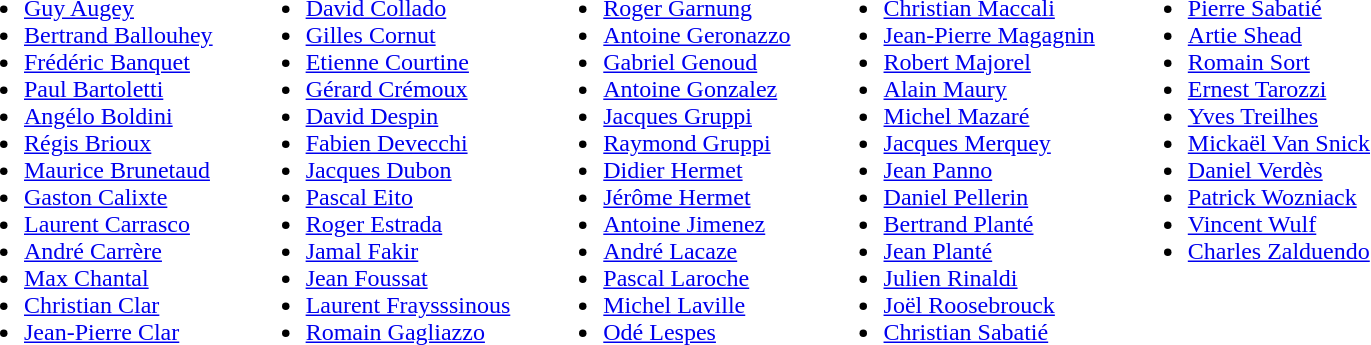<table border="0" cellpadding="2">
<tr valign="top">
<td><br><ul><li><a href='#'>Guy Augey</a></li><li><a href='#'>Bertrand Ballouhey</a></li><li><a href='#'>Frédéric Banquet</a></li><li><a href='#'>Paul Bartoletti</a></li><li><a href='#'>Angélo Boldini</a></li><li><a href='#'>Régis Brioux</a></li><li><a href='#'>Maurice Brunetaud</a></li><li><a href='#'>Gaston Calixte</a></li><li><a href='#'>Laurent Carrasco</a></li><li><a href='#'>André Carrère</a></li><li><a href='#'>Max Chantal</a></li><li><a href='#'>Christian Clar</a></li><li><a href='#'>Jean-Pierre Clar</a></li></ul></td>
<td width="10"> </td>
<td valign="top"><br><ul><li><a href='#'>David Collado</a></li><li><a href='#'>Gilles Cornut</a></li><li><a href='#'>Etienne Courtine</a></li><li><a href='#'>Gérard Crémoux</a></li><li><a href='#'>David Despin</a></li><li><a href='#'>Fabien Devecchi</a></li><li><a href='#'>Jacques Dubon</a></li><li><a href='#'>Pascal Eito</a></li><li><a href='#'>Roger Estrada</a></li><li><a href='#'>Jamal Fakir</a></li><li><a href='#'>Jean Foussat</a></li><li><a href='#'>Laurent Fraysssinous</a></li><li><a href='#'>Romain Gagliazzo</a></li></ul></td>
<td width="10"> </td>
<td valign="top"><br><ul><li><a href='#'>Roger Garnung</a></li><li><a href='#'>Antoine Geronazzo</a></li><li><a href='#'>Gabriel Genoud</a></li><li><a href='#'>Antoine Gonzalez</a></li><li><a href='#'>Jacques Gruppi</a></li><li><a href='#'>Raymond Gruppi</a></li><li><a href='#'>Didier Hermet</a></li><li><a href='#'>Jérôme Hermet</a></li><li><a href='#'>Antoine Jimenez</a></li><li><a href='#'>André Lacaze</a></li><li><a href='#'>Pascal Laroche</a></li><li><a href='#'>Michel Laville</a></li><li><a href='#'>Odé Lespes</a></li></ul></td>
<td width="10"> </td>
<td valign="top"><br><ul><li><a href='#'>Christian Maccali</a></li><li><a href='#'>Jean-Pierre Magagnin</a></li><li><a href='#'>Robert Majorel</a></li><li><a href='#'>Alain Maury</a></li><li><a href='#'>Michel Mazaré</a></li><li><a href='#'>Jacques Merquey</a></li><li><a href='#'>Jean Panno</a></li><li><a href='#'>Daniel Pellerin</a></li><li><a href='#'>Bertrand Planté</a></li><li><a href='#'>Jean Planté</a></li><li><a href='#'>Julien Rinaldi</a></li><li><a href='#'>Joël Roosebrouck</a></li><li><a href='#'>Christian Sabatié</a></li></ul></td>
<td width="10"> </td>
<td valign="top"><br><ul><li><a href='#'>Pierre Sabatié</a></li><li><a href='#'>Artie Shead</a></li><li><a href='#'>Romain Sort</a></li><li><a href='#'>Ernest Tarozzi</a></li><li><a href='#'>Yves Treilhes</a></li><li><a href='#'>Mickaël Van Snick</a></li><li><a href='#'>Daniel Verdès</a></li><li><a href='#'>Patrick Wozniack</a></li><li><a href='#'>Vincent Wulf</a></li><li><a href='#'>Charles Zalduendo</a></li></ul></td>
</tr>
</table>
